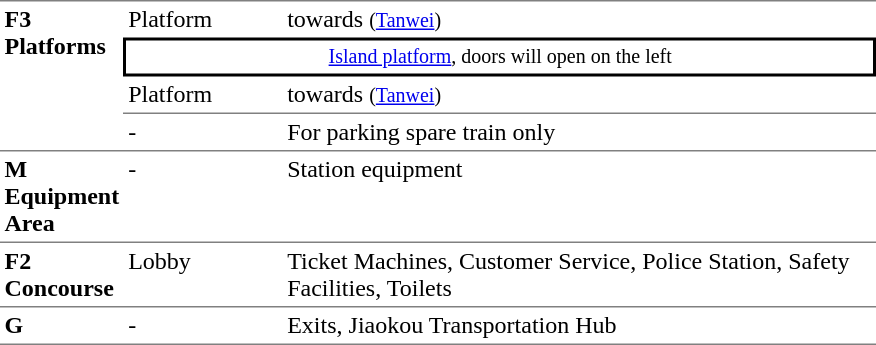<table table border=0 cellspacing=0 cellpadding=3>
<tr>
<td style="border-top:solid 1px gray;" rowspan=4 valign=top><strong>F3<br>Platforms</strong></td>
<td style="border-top:solid 1px gray;">Platform </td>
<td style="border-top:solid 1px gray;"> towards  <small>(<a href='#'>Tanwei</a>)</small> </td>
</tr>
<tr>
<td style="border-top:solid 2px black;border-right:solid 2px black;border-left:solid 2px black;border-bottom:solid 2px black;font-size:smaller;text-align:center;" colspan=2><a href='#'>Island platform</a>, doors will open on the left</td>
</tr>
<tr>
<td>Platform </td>
<td> towards  <small>(<a href='#'>Tanwei</a>)</small> </td>
</tr>
<tr>
<td style="border-top:solid 1px gray;" valign=top width=100>-</td>
<td style="border-top:solid 1px gray;" valign=top width=390>For parking spare train only</td>
</tr>
<tr>
<td style="border-top:solid 1px gray;" valign=top width=50><strong>M<br>Equipment Area</strong></td>
<td style="border-top:solid 1px gray;" valign=top width=100>-</td>
<td style="border-top:solid 1px gray;" valign=top width=390>Station equipment</td>
</tr>
<tr>
<td style="border-top:solid 1px gray;" valign=top width=50><strong>F2<br>Concourse</strong></td>
<td style="border-top:solid 1px gray;" valign=top width=100>Lobby</td>
<td style="border-top:solid 1px gray;" valign=top width=390>Ticket Machines, Customer Service, Police Station, Safety Facilities, Toilets</td>
</tr>
<tr>
<td style="border-bottom:solid 1px gray; border-top:solid 1px gray;" valign=top width=50><strong>G</strong></td>
<td style="border-bottom:solid 1px gray; border-top:solid 1px gray;" valign=top width=100>-</td>
<td style="border-bottom:solid 1px gray; border-top:solid 1px gray;" valign=top width=390>Exits, Jiaokou Transportation Hub</td>
</tr>
</table>
